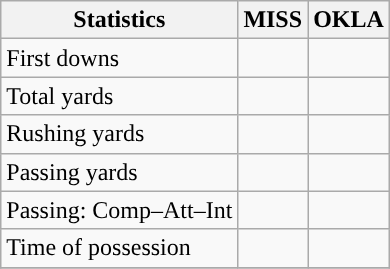<table class="wikitable" style="float: left;">
<tr>
<th>Statistics</th>
<th>MISS</th>
<th>OKLA</th>
</tr>
<tr>
<td>First downs</td>
<td></td>
<td></td>
</tr>
<tr>
<td>Total yards</td>
<td></td>
<td></td>
</tr>
<tr>
<td>Rushing yards</td>
<td></td>
<td></td>
</tr>
<tr>
<td>Passing yards</td>
<td></td>
<td></td>
</tr>
<tr>
<td>Passing: Comp–Att–Int</td>
<td></td>
<td></td>
</tr>
<tr>
<td>Time of possession</td>
<td></td>
<td></td>
</tr>
<tr>
</tr>
</table>
